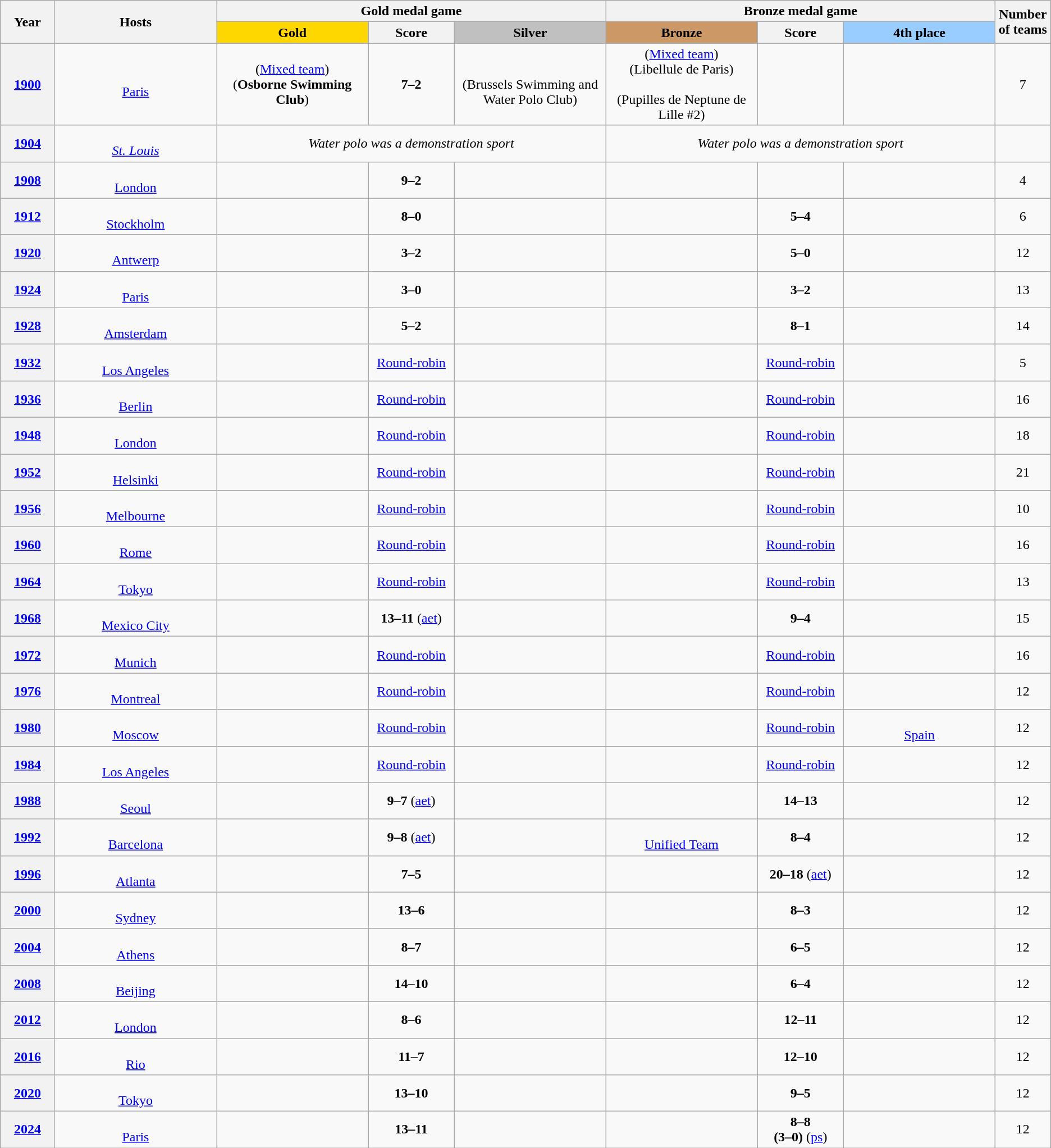<table class="wikitable sortable sticky-header-multi" style="text-align: center">
<tr>
<th scope="col" rowspan=2 width=5%>Year</th>
<th scope="col" rowspan=2 width=15%>Hosts</th>
<th scope="colgroup" colspan=3 class="unsortable">Gold medal game</th>
<th scope="colgroup" colspan=3 class="unsortable">Bronze medal game</th>
<th scope="col" rowspan=2 width=5%>Number of teams</th>
</tr>
<tr>
<th scope="col" style="width:14%; background:#ffd700">Gold</th>
<th scope="col" width=8%>Score</th>
<th scope="col" style="width:14%; background:#c0c0c0">Silver</th>
<th scope="col" style="width:14%; background:#cc9966">Bronze</th>
<th scope="col" width=8%>Score</th>
<th scope="col" style="width:14%; background:#9acdff">4th place</th>
</tr>
<tr>
<th scope="row"><a href='#'>1900</a></th>
<td><br><a href='#'>Paris</a></td>
<td><strong></strong> (<a href='#'>Mixed team</a>)<br>(<strong>Osborne Swimming Club</strong>)</td>
<td><strong>7–2</strong></td>
<td><br>(Brussels Swimming and Water Polo Club)</td>
<td> (<a href='#'>Mixed team</a>)<br>(Libellule de Paris)<br><br>(Pupilles de Neptune de Lille #2)</td>
<td></td>
<td></td>
<td>7</td>
</tr>
<tr>
<th scope="row"><a href='#'>1904</a></th>
<td><br><em><a href='#'>St. Louis</a></em></td>
<td colspan="3"><em>Water polo was a demonstration sport</em></td>
<td colspan="3"><em>Water polo was a demonstration sport</em></td>
<td></td>
</tr>
<tr>
<th scope="row"><a href='#'>1908</a></th>
<td><br><a href='#'>London</a></td>
<td><strong></strong></td>
<td><strong>9–2</strong></td>
<td></td>
<td></td>
<td></td>
<td></td>
<td>4</td>
</tr>
<tr>
<th scope="row"><a href='#'>1912</a></th>
<td><br><a href='#'>Stockholm</a></td>
<td><strong></strong></td>
<td><strong>8–0</strong></td>
<td></td>
<td></td>
<td><strong>5–4</strong></td>
<td></td>
<td>6</td>
</tr>
<tr>
<th scope="row"><a href='#'>1920</a></th>
<td><br><a href='#'>Antwerp</a></td>
<td><strong></strong></td>
<td><strong>3–2</strong></td>
<td></td>
<td></td>
<td><strong>5–0</strong></td>
<td></td>
<td>12</td>
</tr>
<tr>
<th scope="row"><a href='#'>1924</a></th>
<td><br><a href='#'>Paris</a></td>
<td><strong></strong></td>
<td><strong>3–0</strong></td>
<td></td>
<td></td>
<td><strong>3–2</strong></td>
<td></td>
<td>13</td>
</tr>
<tr>
<th scope="row"><a href='#'>1928</a></th>
<td><br><a href='#'>Amsterdam</a></td>
<td><strong></strong></td>
<td><strong>5–2</strong></td>
<td></td>
<td></td>
<td><strong>8–1</strong></td>
<td></td>
<td>14</td>
</tr>
<tr>
<th scope="row"><a href='#'>1932</a></th>
<td><br><a href='#'>Los Angeles</a></td>
<td><strong></strong></td>
<td><a href='#'>Round-robin</a></td>
<td></td>
<td></td>
<td><a href='#'>Round-robin</a></td>
<td></td>
<td>5</td>
</tr>
<tr>
<th scope="row"><a href='#'>1936</a></th>
<td><br><a href='#'>Berlin</a></td>
<td><strong></strong></td>
<td><a href='#'>Round-robin</a></td>
<td></td>
<td></td>
<td><a href='#'>Round-robin</a></td>
<td></td>
<td>16</td>
</tr>
<tr>
<th scope="row"><a href='#'>1948</a></th>
<td><br><a href='#'>London</a></td>
<td><strong></strong></td>
<td><a href='#'>Round-robin</a></td>
<td></td>
<td></td>
<td><a href='#'>Round-robin</a></td>
<td></td>
<td>18</td>
</tr>
<tr>
<th scope="row"><a href='#'>1952</a></th>
<td><br><a href='#'>Helsinki</a></td>
<td><strong></strong></td>
<td><a href='#'>Round-robin</a></td>
<td></td>
<td></td>
<td><a href='#'>Round-robin</a></td>
<td></td>
<td>21</td>
</tr>
<tr>
<th scope="row"><a href='#'>1956</a></th>
<td><br><a href='#'>Melbourne</a></td>
<td><strong></strong></td>
<td><a href='#'>Round-robin</a></td>
<td></td>
<td></td>
<td><a href='#'>Round-robin</a></td>
<td></td>
<td>10</td>
</tr>
<tr>
<th scope="row"><a href='#'>1960</a></th>
<td><br><a href='#'>Rome</a></td>
<td><strong></strong></td>
<td><a href='#'>Round-robin</a></td>
<td></td>
<td></td>
<td><a href='#'>Round-robin</a></td>
<td></td>
<td>16</td>
</tr>
<tr>
<th scope="row"><a href='#'>1964</a></th>
<td><br><a href='#'>Tokyo</a></td>
<td><strong></strong></td>
<td><a href='#'>Round-robin</a></td>
<td></td>
<td></td>
<td><a href='#'>Round-robin</a></td>
<td></td>
<td>13</td>
</tr>
<tr>
<th scope="row"><a href='#'>1968</a></th>
<td><br><a href='#'>Mexico City</a></td>
<td><strong></strong></td>
<td><strong>13–11</strong> (<a href='#'>aet</a>)</td>
<td></td>
<td></td>
<td><strong>9–4</strong></td>
<td></td>
<td>15</td>
</tr>
<tr>
<th scope="row"><a href='#'>1972</a></th>
<td><br><a href='#'>Munich</a></td>
<td><strong></strong></td>
<td><a href='#'>Round-robin</a></td>
<td></td>
<td></td>
<td><a href='#'>Round-robin</a></td>
<td></td>
<td>16</td>
</tr>
<tr>
<th scope="row"><a href='#'>1976</a></th>
<td><br><a href='#'>Montreal</a></td>
<td><strong></strong></td>
<td><a href='#'>Round-robin</a></td>
<td></td>
<td></td>
<td><a href='#'>Round-robin</a></td>
<td></td>
<td>12</td>
</tr>
<tr>
<th scope="row"><a href='#'>1980</a></th>
<td><br><a href='#'>Moscow</a></td>
<td><strong></strong></td>
<td><a href='#'>Round-robin</a></td>
<td></td>
<td></td>
<td><a href='#'>Round-robin</a></td>
<td><br><a href='#'>Spain</a></td>
<td>12</td>
</tr>
<tr>
<th scope="row"><a href='#'>1984</a></th>
<td><br><a href='#'>Los Angeles</a></td>
<td><strong></strong></td>
<td><a href='#'>Round-robin</a></td>
<td></td>
<td></td>
<td><a href='#'>Round-robin</a></td>
<td></td>
<td>12</td>
</tr>
<tr>
<th scope="row"><a href='#'>1988</a></th>
<td><br><a href='#'>Seoul</a></td>
<td><strong></strong></td>
<td><strong>9–7</strong> (<a href='#'>aet</a>)</td>
<td></td>
<td></td>
<td><strong>14–13</strong></td>
<td></td>
<td>12</td>
</tr>
<tr>
<th scope="row"><a href='#'>1992</a></th>
<td><br><a href='#'>Barcelona</a></td>
<td><strong></strong></td>
<td><strong>9–8</strong> (<a href='#'>aet</a>)</td>
<td></td>
<td><br><a href='#'>Unified Team</a></td>
<td><strong>8–4</strong></td>
<td></td>
<td>12</td>
</tr>
<tr>
<th scope="row"><a href='#'>1996</a></th>
<td><br><a href='#'>Atlanta</a></td>
<td><strong></strong></td>
<td><strong>7–5</strong></td>
<td></td>
<td></td>
<td><strong>20–18</strong> (<a href='#'>aet</a>)</td>
<td></td>
<td>12</td>
</tr>
<tr>
<th scope="row"><a href='#'>2000</a></th>
<td><br><a href='#'>Sydney</a></td>
<td><strong></strong></td>
<td><strong>13–6</strong></td>
<td></td>
<td></td>
<td><strong>8–3</strong></td>
<td></td>
<td>12</td>
</tr>
<tr>
<th scope="row"><a href='#'>2004</a></th>
<td><br><a href='#'>Athens</a></td>
<td><strong></strong></td>
<td><strong>8–7</strong></td>
<td></td>
<td></td>
<td><strong>6–5</strong></td>
<td></td>
<td>12</td>
</tr>
<tr>
<th scope="row"><a href='#'>2008</a></th>
<td><br><a href='#'>Beijing</a></td>
<td><strong></strong></td>
<td><strong>14–10</strong></td>
<td></td>
<td></td>
<td><strong>6–4</strong></td>
<td></td>
<td>12</td>
</tr>
<tr>
<th scope="row"><a href='#'>2012</a></th>
<td><br><a href='#'>London</a></td>
<td><strong></strong></td>
<td><strong>8–6</strong></td>
<td></td>
<td></td>
<td><strong>12–11</strong></td>
<td></td>
<td>12</td>
</tr>
<tr>
<th scope="row"><a href='#'>2016</a></th>
<td><br><a href='#'>Rio</a></td>
<td><strong></strong></td>
<td><strong>11–7</strong></td>
<td></td>
<td></td>
<td><strong>12–10</strong></td>
<td></td>
<td>12</td>
</tr>
<tr>
<th scope="row"><a href='#'>2020</a></th>
<td><br><a href='#'>Tokyo</a></td>
<td><strong></strong></td>
<td><strong>13–10</strong></td>
<td></td>
<td></td>
<td><strong>9–5</strong></td>
<td></td>
<td>12</td>
</tr>
<tr>
<th scope="row"><a href='#'>2024</a></th>
<td><br><a href='#'>Paris</a></td>
<td><strong></strong></td>
<td><strong>13–11</strong></td>
<td></td>
<td></td>
<td><strong>8–8</strong><br><strong>(3–0)</strong> (<a href='#'>ps</a>)</td>
<td></td>
<td>12</td>
</tr>
</table>
